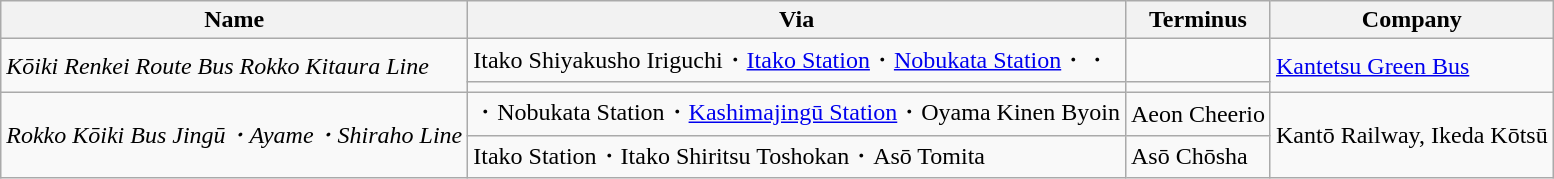<table class="wikitable">
<tr>
<th>Name</th>
<th>Via</th>
<th>Terminus</th>
<th>Company</th>
</tr>
<tr>
<td rowspan="2"><em>Kōiki Renkei Route Bus Rokko Kitaura Line</em></td>
<td>Itako Shiyakusho Iriguchi・<a href='#'>Itako Station</a>・<a href='#'>Nobukata Station</a>・・</td>
<td></td>
<td rowspan="2"><a href='#'>Kantetsu Green Bus</a></td>
</tr>
<tr>
<td></td>
<td></td>
</tr>
<tr>
<td rowspan="2"><em>Rokko Kōiki Bus Jingū・Ayame・Shiraho Line</em></td>
<td>・Nobukata Station・<a href='#'>Kashimajingū Station</a>・Oyama Kinen Byoin</td>
<td>Aeon Cheerio</td>
<td rowspan="2">Kantō Railway, Ikeda Kōtsū</td>
</tr>
<tr>
<td>Itako Station・Itako Shiritsu Toshokan・Asō Tomita</td>
<td>Asō Chōsha</td>
</tr>
</table>
